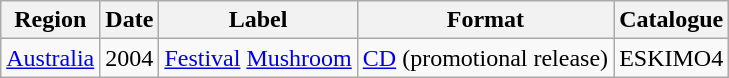<table class="wikitable">
<tr>
<th>Region</th>
<th>Date</th>
<th>Label</th>
<th>Format</th>
<th>Catalogue</th>
</tr>
<tr>
<td><a href='#'>Australia</a></td>
<td>2004</td>
<td><a href='#'>Festival</a> <a href='#'>Mushroom</a></td>
<td><a href='#'>CD</a> (promotional release)</td>
<td>ESKIMO4</td>
</tr>
</table>
